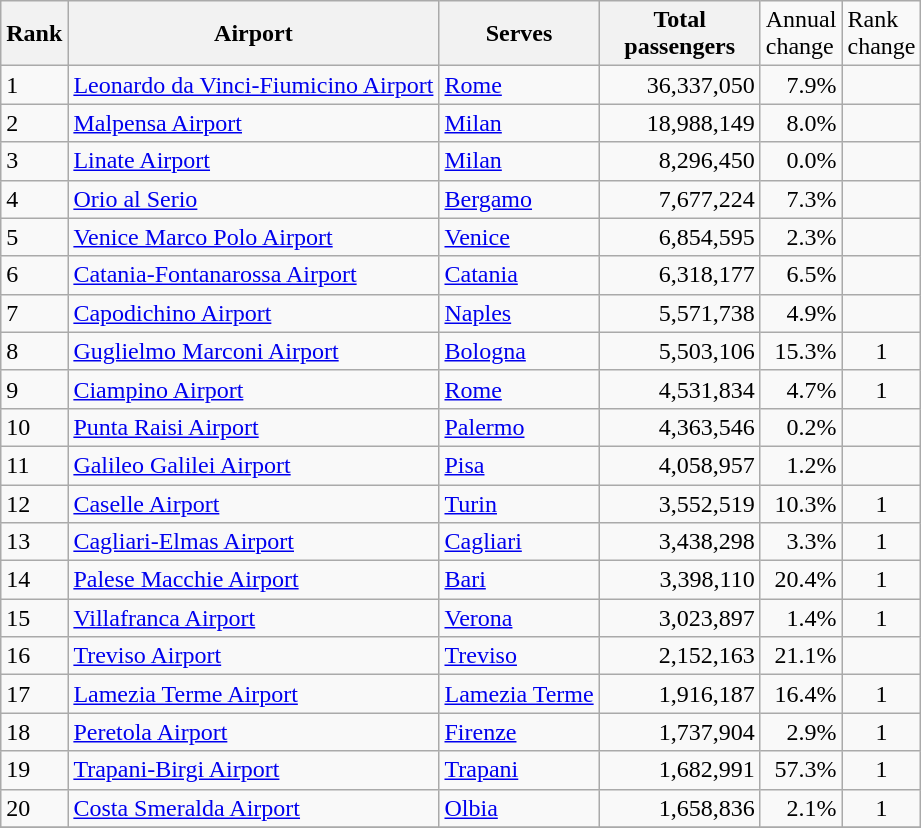<table class="wikitable">
<tr>
<th>Rank</th>
<th>Airport</th>
<th>Serves</th>
<th style="width:100px">Total<br>passengers</th>
<td>Annual<br>change</td>
<td>Rank<br>change</td>
</tr>
<tr>
<td>1</td>
<td><a href='#'>Leonardo da Vinci-Fiumicino Airport</a></td>
<td><a href='#'>Rome</a></td>
<td align="right">36,337,050</td>
<td align="right">7.9%</td>
<td align="center"></td>
</tr>
<tr>
<td>2</td>
<td><a href='#'>Malpensa Airport</a></td>
<td><a href='#'>Milan</a></td>
<td align="right">18,988,149</td>
<td align="right">8.0%</td>
<td align="center"></td>
</tr>
<tr>
<td>3</td>
<td><a href='#'>Linate Airport</a></td>
<td><a href='#'>Milan</a></td>
<td align="right">8,296,450</td>
<td align="right">0.0%</td>
<td align="center"></td>
</tr>
<tr>
<td>4</td>
<td><a href='#'>Orio al Serio</a></td>
<td><a href='#'>Bergamo</a></td>
<td align="right">7,677,224</td>
<td align="right">7.3%</td>
<td align="center"></td>
</tr>
<tr>
<td>5</td>
<td><a href='#'>Venice Marco Polo Airport</a></td>
<td><a href='#'>Venice</a></td>
<td align="right">6,854,595</td>
<td align="right">2.3%</td>
<td align="center"></td>
</tr>
<tr>
<td>6</td>
<td><a href='#'>Catania-Fontanarossa Airport</a></td>
<td><a href='#'>Catania</a></td>
<td align="right">6,318,177</td>
<td align="right">6.5%</td>
<td align="center"></td>
</tr>
<tr>
<td>7</td>
<td><a href='#'>Capodichino Airport</a></td>
<td><a href='#'>Naples</a></td>
<td align="right">5,571,738</td>
<td align="right">4.9%</td>
<td align="center"></td>
</tr>
<tr>
<td>8</td>
<td><a href='#'>Guglielmo Marconi Airport</a></td>
<td><a href='#'>Bologna</a></td>
<td align="right">5,503,106</td>
<td align="right">15.3%</td>
<td align="center">1</td>
</tr>
<tr>
<td>9</td>
<td><a href='#'>Ciampino Airport</a></td>
<td><a href='#'>Rome</a></td>
<td align="right">4,531,834</td>
<td align="right">4.7%</td>
<td align="center">1</td>
</tr>
<tr>
<td>10</td>
<td><a href='#'>Punta Raisi Airport</a></td>
<td><a href='#'>Palermo</a></td>
<td align="right">4,363,546</td>
<td align="right">0.2%</td>
<td align="center"></td>
</tr>
<tr>
<td>11</td>
<td><a href='#'>Galileo Galilei Airport</a></td>
<td><a href='#'>Pisa</a></td>
<td align="right">4,058,957</td>
<td align="right">1.2%</td>
<td align="center"></td>
</tr>
<tr>
<td>12</td>
<td><a href='#'>Caselle Airport</a></td>
<td><a href='#'>Turin</a></td>
<td align="right">3,552,519</td>
<td align="right">10.3%</td>
<td align="center">1</td>
</tr>
<tr>
<td>13</td>
<td><a href='#'>Cagliari-Elmas Airport</a></td>
<td><a href='#'>Cagliari</a></td>
<td align="right">3,438,298</td>
<td align="right">3.3%</td>
<td align="center">1</td>
</tr>
<tr>
<td>14</td>
<td><a href='#'>Palese Macchie Airport</a></td>
<td><a href='#'>Bari</a></td>
<td align="right">3,398,110</td>
<td align="right">20.4%</td>
<td align="center">1</td>
</tr>
<tr>
<td>15</td>
<td><a href='#'>Villafranca Airport</a></td>
<td><a href='#'>Verona</a></td>
<td align="right">3,023,897</td>
<td align="right">1.4%</td>
<td align="center">1</td>
</tr>
<tr>
<td>16</td>
<td><a href='#'>Treviso Airport</a></td>
<td><a href='#'>Treviso</a></td>
<td align="right">2,152,163</td>
<td align="right">21.1%</td>
<td align="center"></td>
</tr>
<tr>
<td>17</td>
<td><a href='#'>Lamezia Terme Airport</a></td>
<td><a href='#'>Lamezia Terme</a></td>
<td align="right">1,916,187</td>
<td align="right">16.4%</td>
<td align="center">1</td>
</tr>
<tr>
<td>18</td>
<td><a href='#'>Peretola Airport</a></td>
<td><a href='#'>Firenze</a></td>
<td align="right">1,737,904</td>
<td align="right">2.9%</td>
<td align="center">1</td>
</tr>
<tr>
<td>19</td>
<td><a href='#'>Trapani-Birgi Airport</a></td>
<td><a href='#'>Trapani</a></td>
<td align="right">1,682,991</td>
<td align="right">57.3%</td>
<td align="center">1</td>
</tr>
<tr>
<td>20</td>
<td><a href='#'>Costa Smeralda Airport</a></td>
<td><a href='#'>Olbia</a></td>
<td align="right">1,658,836</td>
<td align="right">2.1%</td>
<td align="center">1</td>
</tr>
<tr>
</tr>
</table>
